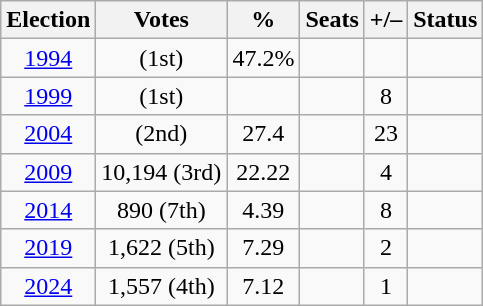<table class=wikitable style=text-align:center>
<tr>
<th>Election</th>
<th>Votes</th>
<th>%</th>
<th>Seats</th>
<th>+/–</th>
<th>Status</th>
</tr>
<tr>
<td><a href='#'>1994</a></td>
<td>(1st)</td>
<td>47.2%</td>
<td></td>
<td></td>
<td></td>
</tr>
<tr>
<td><a href='#'>1999</a></td>
<td>(1st)</td>
<td></td>
<td></td>
<td> 8</td>
<td></td>
</tr>
<tr>
<td><a href='#'>2004</a></td>
<td>(2nd)</td>
<td>27.4</td>
<td></td>
<td> 23</td>
<td></td>
</tr>
<tr>
<td><a href='#'>2009</a></td>
<td>10,194 (3rd)</td>
<td>22.22</td>
<td></td>
<td> 4</td>
<td></td>
</tr>
<tr>
<td><a href='#'>2014</a></td>
<td>890 (7th)</td>
<td>4.39</td>
<td></td>
<td> 8</td>
<td></td>
</tr>
<tr>
<td><a href='#'>2019</a></td>
<td>1,622 (5th)</td>
<td>7.29</td>
<td></td>
<td> 2</td>
<td></td>
</tr>
<tr>
<td><a href='#'>2024</a></td>
<td>1,557 (4th)</td>
<td>7.12</td>
<td></td>
<td> 1</td>
<td></td>
</tr>
</table>
